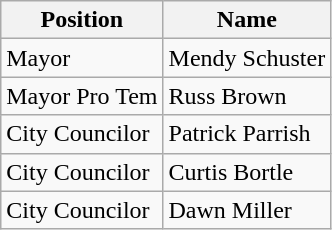<table class="wikitable">
<tr>
<th>Position</th>
<th>Name</th>
</tr>
<tr>
<td>Mayor</td>
<td>Mendy Schuster</td>
</tr>
<tr>
<td>Mayor Pro Tem</td>
<td>Russ Brown</td>
</tr>
<tr>
<td>City Councilor</td>
<td>Patrick Parrish</td>
</tr>
<tr>
<td>City Councilor</td>
<td>Curtis Bortle</td>
</tr>
<tr>
<td>City Councilor</td>
<td>Dawn Miller</td>
</tr>
</table>
